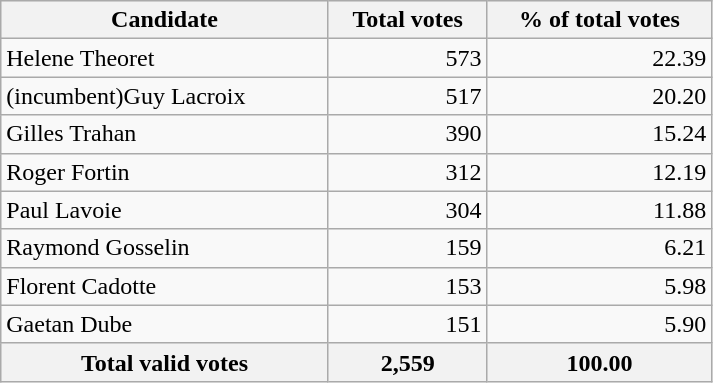<table style="width:475px;" class="wikitable">
<tr bgcolor="#EEEEEE">
<th align="left">Candidate</th>
<th align="right">Total votes</th>
<th align="right">% of total votes</th>
</tr>
<tr>
<td align="left">Helene Theoret</td>
<td align="right">573</td>
<td align="right">22.39</td>
</tr>
<tr>
<td align="left">(incumbent)Guy Lacroix</td>
<td align="right">517</td>
<td align="right">20.20</td>
</tr>
<tr>
<td align="left">Gilles Trahan</td>
<td align="right">390</td>
<td align="right">15.24</td>
</tr>
<tr>
<td align="left">Roger Fortin</td>
<td align="right">312</td>
<td align="right">12.19</td>
</tr>
<tr>
<td align="left">Paul Lavoie</td>
<td align="right">304</td>
<td align="right">11.88</td>
</tr>
<tr>
<td align="left">Raymond Gosselin</td>
<td align="right">159</td>
<td align="right">6.21</td>
</tr>
<tr>
<td align="left">Florent Cadotte</td>
<td align="right">153</td>
<td align="right">5.98</td>
</tr>
<tr>
<td align="left">Gaetan Dube</td>
<td align="right">151</td>
<td align="right">5.90</td>
</tr>
<tr bgcolor="#EEEEEE">
<th align="left">Total valid votes</th>
<th align="right">2,559</th>
<th align="right">100.00</th>
</tr>
</table>
